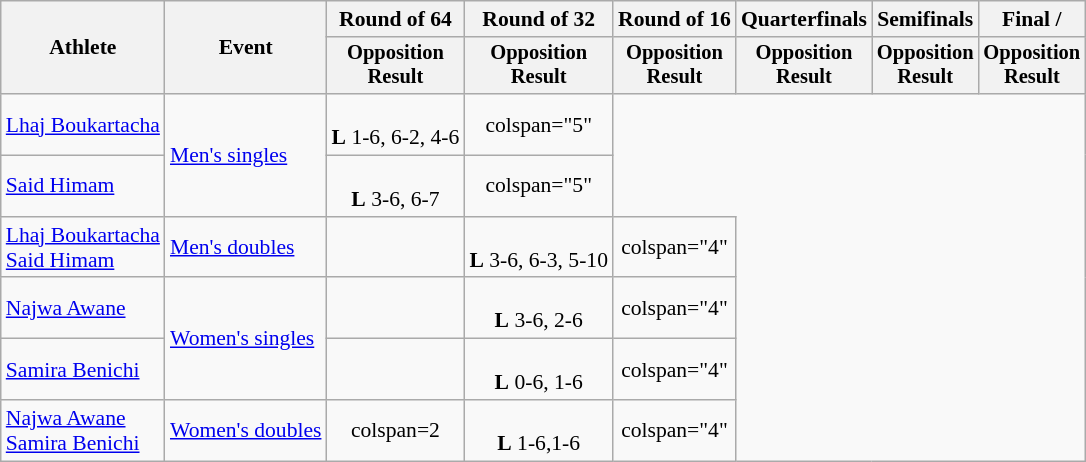<table class="wikitable" style="font-size:90%;">
<tr>
<th rowspan=2>Athlete</th>
<th rowspan=2>Event</th>
<th>Round of 64</th>
<th>Round of 32</th>
<th>Round of 16</th>
<th>Quarterfinals</th>
<th>Semifinals</th>
<th>Final / </th>
</tr>
<tr style="font-size:95%">
<th>Opposition<br>Result</th>
<th>Opposition<br>Result</th>
<th>Opposition<br>Result</th>
<th>Opposition<br>Result</th>
<th>Opposition<br>Result</th>
<th>Opposition<br>Result</th>
</tr>
<tr align=center>
<td align=left><a href='#'>Lhaj Boukartacha</a></td>
<td align=left rowspan=2><a href='#'>Men's singles</a></td>
<td><br><strong>L</strong> 1-6, 6-2, 4-6</td>
<td>colspan="5" </td>
</tr>
<tr align=center>
<td align=left><a href='#'>Said Himam</a></td>
<td><br><strong>L</strong> 3-6, 6-7</td>
<td>colspan="5" </td>
</tr>
<tr align=center>
<td align=left><a href='#'>Lhaj Boukartacha</a><br><a href='#'>Said Himam</a></td>
<td align=left><a href='#'>Men's doubles</a></td>
<td></td>
<td><br><strong>L</strong> 3-6, 6-3, 5-10</td>
<td>colspan="4" </td>
</tr>
<tr align=center>
<td align=left><a href='#'>Najwa Awane</a></td>
<td align=left rowspan=2><a href='#'>Women's singles</a></td>
<td></td>
<td><br><strong>L</strong> 3-6, 2-6</td>
<td>colspan="4" </td>
</tr>
<tr align=center>
<td align=left><a href='#'>Samira Benichi</a></td>
<td></td>
<td><br><strong>L</strong> 0-6, 1-6</td>
<td>colspan="4" </td>
</tr>
<tr align=center>
<td align=left><a href='#'>Najwa Awane</a><br><a href='#'>Samira Benichi</a></td>
<td align=left><a href='#'>Women's doubles</a></td>
<td>colspan=2</td>
<td><br><strong>L</strong> 1-6,1-6</td>
<td>colspan="4" </td>
</tr>
</table>
